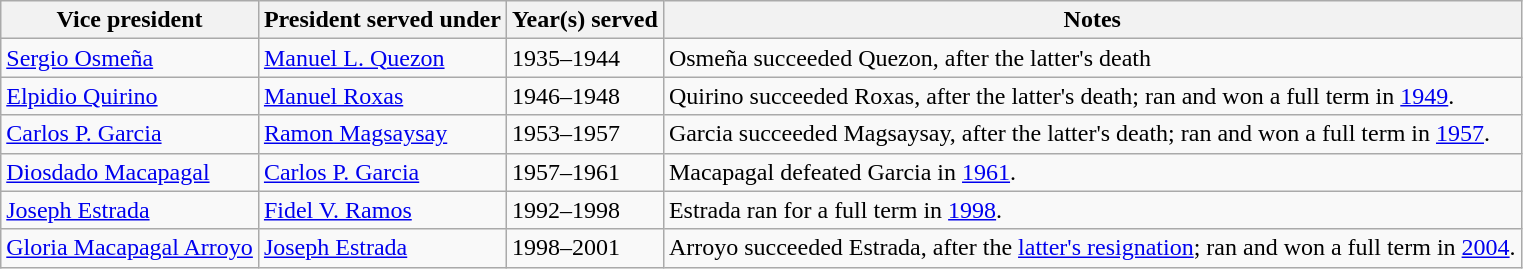<table class="wikitable sortable">
<tr>
<th>Vice president</th>
<th>President served under</th>
<th>Year(s) served</th>
<th>Notes</th>
</tr>
<tr>
<td><a href='#'>Sergio Osmeña</a></td>
<td><a href='#'>Manuel L. Quezon</a></td>
<td>1935–1944</td>
<td>Osmeña succeeded Quezon, after the latter's death</td>
</tr>
<tr>
<td><a href='#'>Elpidio Quirino</a></td>
<td><a href='#'>Manuel Roxas</a></td>
<td>1946–1948</td>
<td>Quirino succeeded Roxas, after the latter's death; ran and won a full term in <a href='#'>1949</a>.</td>
</tr>
<tr>
<td><a href='#'>Carlos P. Garcia</a></td>
<td><a href='#'>Ramon Magsaysay</a></td>
<td>1953–1957</td>
<td>Garcia succeeded Magsaysay, after the latter's death; ran and won a full term in <a href='#'>1957</a>.</td>
</tr>
<tr>
<td><a href='#'>Diosdado Macapagal</a></td>
<td><a href='#'>Carlos P. Garcia</a></td>
<td>1957–1961</td>
<td>Macapagal defeated Garcia in <a href='#'>1961</a>.</td>
</tr>
<tr>
<td><a href='#'>Joseph Estrada</a></td>
<td><a href='#'>Fidel V. Ramos</a></td>
<td>1992–1998</td>
<td>Estrada ran for a full term in <a href='#'>1998</a>.</td>
</tr>
<tr>
<td><a href='#'>Gloria Macapagal Arroyo</a></td>
<td><a href='#'>Joseph Estrada</a></td>
<td>1998–2001</td>
<td>Arroyo succeeded Estrada, after the <a href='#'>latter's resignation</a>; ran and won a full term in <a href='#'>2004</a>.</td>
</tr>
</table>
